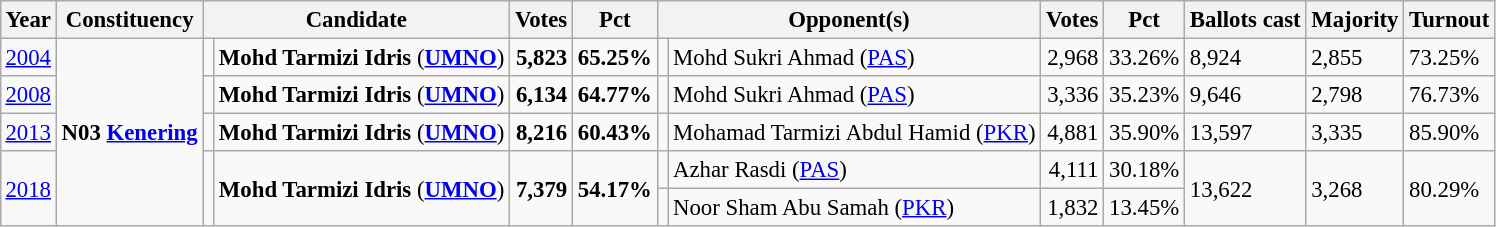<table class="wikitable" style="margin:0.5em ; font-size:95%">
<tr>
<th>Year</th>
<th>Constituency</th>
<th colspan="2">Candidate</th>
<th>Votes</th>
<th>Pct</th>
<th colspan="2">Opponent(s)</th>
<th>Votes</th>
<th>Pct</th>
<th>Ballots cast</th>
<th>Majority</th>
<th>Turnout</th>
</tr>
<tr>
<td><a href='#'>2004</a></td>
<td rowspan="5"><strong>N03 <a href='#'>Kenering</a></strong></td>
<td></td>
<td><strong>Mohd Tarmizi Idris</strong> (<a href='#'><strong>UMNO</strong></a>)</td>
<td align=right><strong>5,823</strong></td>
<td><strong>65.25%</strong></td>
<td></td>
<td>Mohd Sukri Ahmad (<a href='#'>PAS</a>)</td>
<td align=right>2,968</td>
<td>33.26%</td>
<td>8,924</td>
<td>2,855</td>
<td>73.25%</td>
</tr>
<tr>
<td><a href='#'>2008</a></td>
<td></td>
<td><strong>Mohd Tarmizi Idris</strong> (<a href='#'><strong>UMNO</strong></a>)</td>
<td align=right><strong>6,134</strong></td>
<td><strong>64.77%</strong></td>
<td></td>
<td>Mohd Sukri Ahmad (<a href='#'>PAS</a>)</td>
<td align=right>3,336</td>
<td>35.23%</td>
<td>9,646</td>
<td>2,798</td>
<td>76.73%</td>
</tr>
<tr>
<td><a href='#'>2013</a></td>
<td></td>
<td><strong>Mohd Tarmizi Idris</strong> (<a href='#'><strong>UMNO</strong></a>)</td>
<td align=right><strong>8,216</strong></td>
<td><strong>60.43%</strong></td>
<td></td>
<td>Mohamad Tarmizi Abdul Hamid (<a href='#'>PKR</a>)</td>
<td align=right>4,881</td>
<td>35.90%</td>
<td>13,597</td>
<td>3,335</td>
<td>85.90%</td>
</tr>
<tr>
<td rowspan="2"><a href='#'>2018</a></td>
<td rowspan="2" ></td>
<td rowspan="2"><strong>Mohd Tarmizi Idris</strong> (<a href='#'><strong>UMNO</strong></a>)</td>
<td rowspan="2" align=right><strong>7,379</strong></td>
<td rowspan="2"><strong>54.17%</strong></td>
<td></td>
<td>Azhar Rasdi (<a href='#'>PAS</a>)</td>
<td align=right>4,111</td>
<td>30.18%</td>
<td rowspan="2">13,622</td>
<td rowspan="2">3,268</td>
<td rowspan="2">80.29%</td>
</tr>
<tr>
<td></td>
<td>Noor Sham Abu Samah (<a href='#'>PKR</a>)</td>
<td align=right>1,832</td>
<td>13.45%</td>
</tr>
</table>
